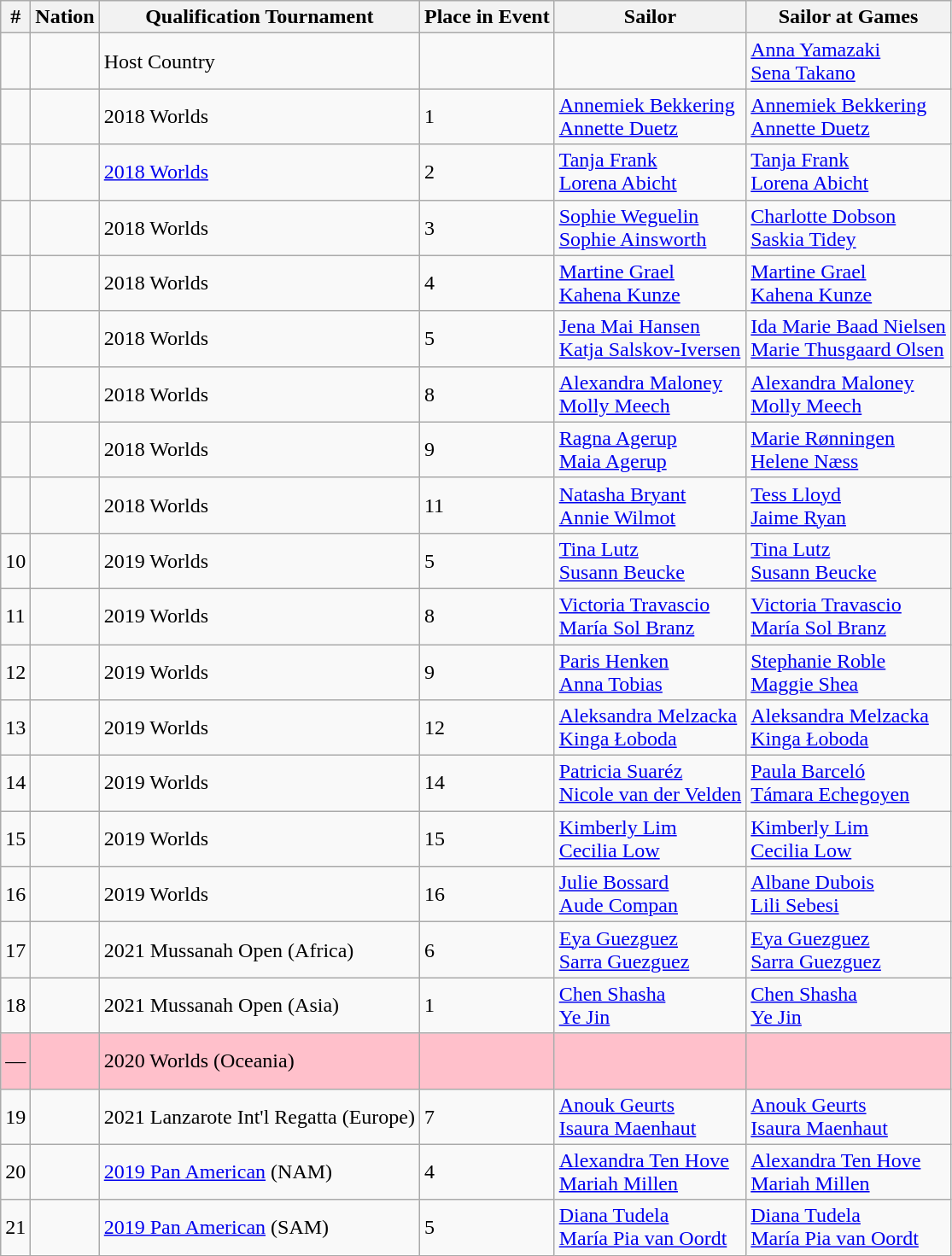<table class="sortable wikitable">
<tr>
<th>#</th>
<th>Nation</th>
<th>Qualification Tournament</th>
<th>Place in Event</th>
<th>Sailor</th>
<th>Sailor at Games</th>
</tr>
<tr>
<td></td>
<td></td>
<td>Host Country</td>
<td></td>
<td></td>
<td><a href='#'>Anna Yamazaki</a><br><a href='#'>Sena Takano</a></td>
</tr>
<tr>
<td></td>
<td></td>
<td>2018 Worlds</td>
<td>1</td>
<td><a href='#'>Annemiek Bekkering</a><br><a href='#'>Annette Duetz</a></td>
<td><a href='#'>Annemiek Bekkering</a><br><a href='#'>Annette Duetz</a></td>
</tr>
<tr>
<td></td>
<td></td>
<td><a href='#'>2018 Worlds</a></td>
<td>2</td>
<td><a href='#'>Tanja Frank</a><br><a href='#'>Lorena Abicht</a></td>
<td><a href='#'>Tanja Frank</a><br><a href='#'>Lorena Abicht</a></td>
</tr>
<tr>
<td></td>
<td></td>
<td>2018 Worlds</td>
<td>3</td>
<td><a href='#'>Sophie Weguelin</a><br><a href='#'>Sophie Ainsworth</a></td>
<td><a href='#'>Charlotte Dobson</a><br><a href='#'>Saskia Tidey</a></td>
</tr>
<tr>
<td></td>
<td></td>
<td>2018 Worlds</td>
<td>4</td>
<td><a href='#'>Martine Grael</a><br><a href='#'>Kahena Kunze</a></td>
<td><a href='#'>Martine Grael</a><br><a href='#'>Kahena Kunze</a></td>
</tr>
<tr>
<td></td>
<td></td>
<td>2018 Worlds</td>
<td>5</td>
<td><a href='#'>Jena Mai Hansen</a><br><a href='#'>Katja Salskov-Iversen</a></td>
<td><a href='#'>Ida Marie Baad Nielsen</a><br><a href='#'>Marie Thusgaard Olsen</a></td>
</tr>
<tr>
<td></td>
<td></td>
<td>2018 Worlds</td>
<td>8</td>
<td><a href='#'>Alexandra Maloney</a><br><a href='#'>Molly Meech</a></td>
<td><a href='#'>Alexandra Maloney</a><br><a href='#'>Molly Meech</a></td>
</tr>
<tr>
<td></td>
<td></td>
<td>2018 Worlds</td>
<td>9</td>
<td><a href='#'>Ragna Agerup</a><br><a href='#'>Maia Agerup</a></td>
<td><a href='#'>Marie Rønningen</a><br><a href='#'>Helene Næss</a></td>
</tr>
<tr>
<td></td>
<td></td>
<td>2018 Worlds</td>
<td>11</td>
<td><a href='#'>Natasha Bryant</a><br><a href='#'>Annie Wilmot</a></td>
<td><a href='#'>Tess Lloyd</a><br><a href='#'>Jaime Ryan</a></td>
</tr>
<tr>
<td>10</td>
<td></td>
<td>2019 Worlds</td>
<td>5</td>
<td><a href='#'>Tina Lutz</a><br><a href='#'>Susann Beucke</a></td>
<td><a href='#'>Tina Lutz</a><br><a href='#'>Susann Beucke</a></td>
</tr>
<tr>
<td>11</td>
<td></td>
<td>2019 Worlds</td>
<td>8</td>
<td><a href='#'>Victoria Travascio</a><br><a href='#'>María Sol Branz</a></td>
<td><a href='#'>Victoria Travascio</a><br><a href='#'>María Sol Branz</a></td>
</tr>
<tr>
<td>12</td>
<td></td>
<td>2019 Worlds</td>
<td>9</td>
<td><a href='#'>Paris Henken</a><br><a href='#'>Anna Tobias</a></td>
<td><a href='#'>Stephanie Roble</a><br><a href='#'>Maggie Shea</a></td>
</tr>
<tr>
<td>13</td>
<td></td>
<td>2019 Worlds</td>
<td>12</td>
<td><a href='#'>Aleksandra Melzacka</a><br><a href='#'>Kinga Łoboda</a></td>
<td><a href='#'>Aleksandra Melzacka</a><br><a href='#'>Kinga Łoboda</a></td>
</tr>
<tr>
<td>14</td>
<td></td>
<td>2019 Worlds</td>
<td>14</td>
<td><a href='#'>Patricia Suaréz</a><br><a href='#'>Nicole van der Velden</a></td>
<td><a href='#'>Paula Barceló</a><br><a href='#'>Támara Echegoyen</a></td>
</tr>
<tr>
<td>15</td>
<td></td>
<td>2019 Worlds</td>
<td>15</td>
<td><a href='#'>Kimberly Lim</a><br><a href='#'>Cecilia Low</a></td>
<td><a href='#'>Kimberly Lim</a><br><a href='#'>Cecilia Low</a></td>
</tr>
<tr>
<td>16</td>
<td></td>
<td>2019 Worlds</td>
<td>16</td>
<td><a href='#'>Julie Bossard</a><br><a href='#'>Aude Compan</a></td>
<td><a href='#'>Albane Dubois</a><br><a href='#'>Lili Sebesi</a></td>
</tr>
<tr>
<td>17</td>
<td></td>
<td>2021 Mussanah Open (Africa)</td>
<td>6</td>
<td><a href='#'>Eya Guezguez</a><br><a href='#'>Sarra Guezguez</a></td>
<td><a href='#'>Eya Guezguez</a><br><a href='#'>Sarra Guezguez</a></td>
</tr>
<tr>
<td>18</td>
<td></td>
<td>2021 Mussanah Open (Asia)</td>
<td>1</td>
<td><a href='#'>Chen Shasha</a><br><a href='#'>Ye Jin</a></td>
<td><a href='#'>Chen Shasha</a><br><a href='#'>Ye Jin</a></td>
</tr>
<tr style="background:pink;">
<td>—</td>
<td></td>
<td>2020 Worlds (Oceania)</td>
<td></td>
<td> <br> </td>
<td></td>
</tr>
<tr>
<td>19</td>
<td></td>
<td>2021 Lanzarote Int'l Regatta (Europe)</td>
<td>7</td>
<td><a href='#'>Anouk Geurts</a><br><a href='#'>Isaura Maenhaut</a></td>
<td><a href='#'>Anouk Geurts</a><br><a href='#'>Isaura Maenhaut</a></td>
</tr>
<tr>
<td>20</td>
<td></td>
<td><a href='#'>2019 Pan American</a> (NAM)</td>
<td>4</td>
<td><a href='#'>Alexandra Ten Hove</a><br><a href='#'>Mariah Millen</a></td>
<td><a href='#'>Alexandra Ten Hove</a><br><a href='#'>Mariah Millen</a></td>
</tr>
<tr>
<td>21</td>
<td></td>
<td><a href='#'>2019 Pan American</a> (SAM)</td>
<td>5</td>
<td><a href='#'>Diana Tudela</a><br><a href='#'>María Pia van Oordt</a></td>
<td><a href='#'>Diana Tudela</a><br><a href='#'>María Pia van Oordt</a></td>
</tr>
</table>
